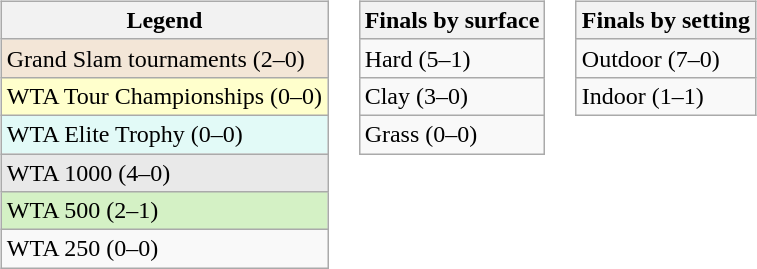<table>
<tr valign=top>
<td><br><table class="wikitable">
<tr>
<th>Legend</th>
</tr>
<tr>
<td style="background:#f3e6d7">Grand Slam tournaments (2–0)</td>
</tr>
<tr>
<td style="background:#ffc">WTA Tour Championships (0–0)</td>
</tr>
<tr>
<td style="background:#e2faf7">WTA Elite Trophy (0–0)</td>
</tr>
<tr>
<td style="background:#e9e9e9">WTA 1000 (4–0)</td>
</tr>
<tr>
<td style="background:#d4f1c5">WTA 500 (2–1)</td>
</tr>
<tr>
<td>WTA 250 (0–0)</td>
</tr>
</table>
</td>
<td><br><table class="wikitable">
<tr>
<th>Finals by surface</th>
</tr>
<tr>
<td>Hard (5–1)</td>
</tr>
<tr>
<td>Clay (3–0)</td>
</tr>
<tr>
<td>Grass (0–0)</td>
</tr>
</table>
</td>
<td><br><table class="wikitable">
<tr>
<th>Finals by setting</th>
</tr>
<tr>
<td>Outdoor (7–0)</td>
</tr>
<tr>
<td>Indoor (1–1)</td>
</tr>
</table>
</td>
</tr>
</table>
